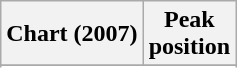<table class="wikitable sortable">
<tr>
<th align="left">Chart (2007)</th>
<th align="center">Peak<br>position</th>
</tr>
<tr>
</tr>
<tr>
</tr>
<tr>
</tr>
<tr>
</tr>
</table>
